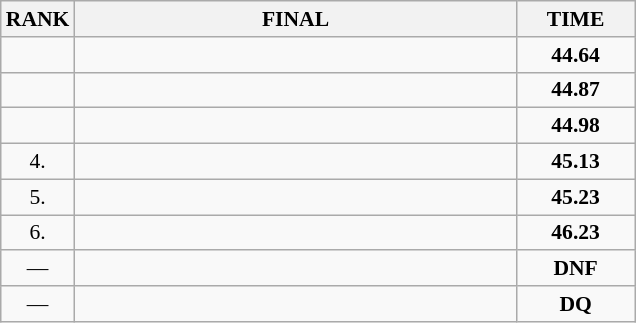<table class="wikitable" style="border-collapse: collapse; font-size: 90%;">
<tr>
<th>RANK</th>
<th style="width: 20em">FINAL</th>
<th style="width: 5em">TIME</th>
</tr>
<tr>
<td align="center"></td>
<td></td>
<td align="center"><strong>44.64</strong></td>
</tr>
<tr>
<td align="center"></td>
<td></td>
<td align="center"><strong>44.87</strong></td>
</tr>
<tr>
<td align="center"></td>
<td></td>
<td align="center"><strong>44.98</strong></td>
</tr>
<tr>
<td align="center">4.</td>
<td></td>
<td align="center"><strong>45.13</strong></td>
</tr>
<tr>
<td align="center">5.</td>
<td></td>
<td align="center"><strong>45.23</strong></td>
</tr>
<tr>
<td align="center">6.</td>
<td></td>
<td align="center"><strong>46.23</strong></td>
</tr>
<tr>
<td align="center">—</td>
<td></td>
<td align="center"><strong>DNF</strong></td>
</tr>
<tr>
<td align="center">—</td>
<td></td>
<td align="center"><strong>DQ</strong></td>
</tr>
</table>
